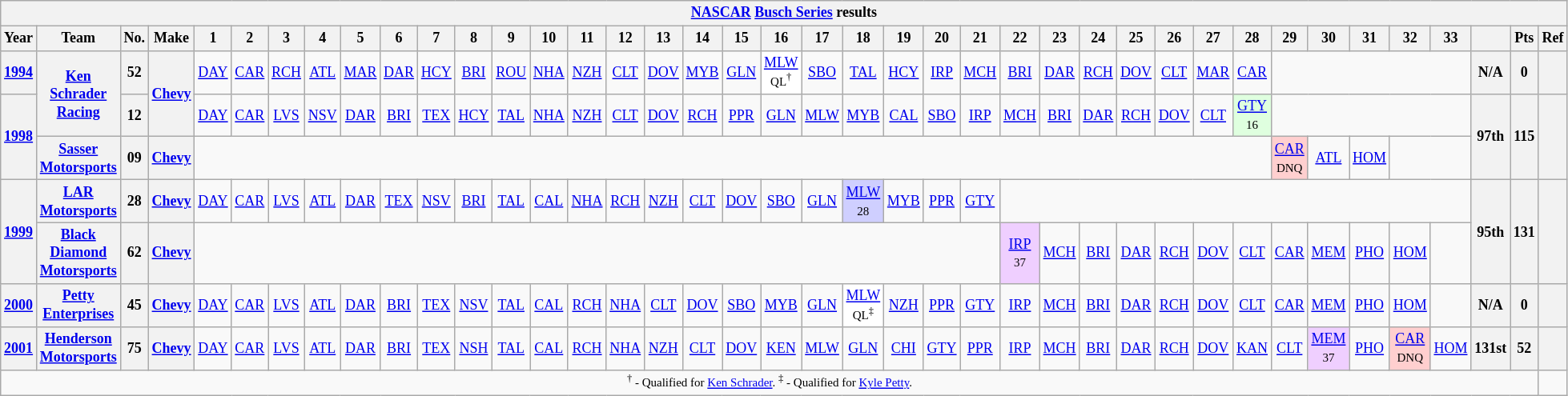<table class="wikitable" style="text-align:center; font-size:75%">
<tr>
<th colspan=42><a href='#'>NASCAR</a> <a href='#'>Busch Series</a> results</th>
</tr>
<tr>
<th>Year</th>
<th>Team</th>
<th>No.</th>
<th>Make</th>
<th>1</th>
<th>2</th>
<th>3</th>
<th>4</th>
<th>5</th>
<th>6</th>
<th>7</th>
<th>8</th>
<th>9</th>
<th>10</th>
<th>11</th>
<th>12</th>
<th>13</th>
<th>14</th>
<th>15</th>
<th>16</th>
<th>17</th>
<th>18</th>
<th>19</th>
<th>20</th>
<th>21</th>
<th>22</th>
<th>23</th>
<th>24</th>
<th>25</th>
<th>26</th>
<th>27</th>
<th>28</th>
<th>29</th>
<th>30</th>
<th>31</th>
<th>32</th>
<th>33</th>
<th></th>
<th>Pts</th>
<th>Ref</th>
</tr>
<tr>
<th><a href='#'>1994</a></th>
<th rowspan=2><a href='#'>Ken Schrader Racing</a></th>
<th>52</th>
<th rowspan=2><a href='#'>Chevy</a></th>
<td><a href='#'>DAY</a></td>
<td><a href='#'>CAR</a></td>
<td><a href='#'>RCH</a></td>
<td><a href='#'>ATL</a></td>
<td><a href='#'>MAR</a></td>
<td><a href='#'>DAR</a></td>
<td><a href='#'>HCY</a></td>
<td><a href='#'>BRI</a></td>
<td><a href='#'>ROU</a></td>
<td><a href='#'>NHA</a></td>
<td><a href='#'>NZH</a></td>
<td><a href='#'>CLT</a></td>
<td><a href='#'>DOV</a></td>
<td><a href='#'>MYB</a></td>
<td><a href='#'>GLN</a></td>
<td style="background:#FFFFFF;"><a href='#'>MLW</a><br><small>QL<sup>†</sup></small></td>
<td><a href='#'>SBO</a></td>
<td><a href='#'>TAL</a></td>
<td><a href='#'>HCY</a></td>
<td><a href='#'>IRP</a></td>
<td><a href='#'>MCH</a></td>
<td><a href='#'>BRI</a></td>
<td><a href='#'>DAR</a></td>
<td><a href='#'>RCH</a></td>
<td><a href='#'>DOV</a></td>
<td><a href='#'>CLT</a></td>
<td><a href='#'>MAR</a></td>
<td><a href='#'>CAR</a></td>
<td colspan=5></td>
<th>N/A</th>
<th>0</th>
<th></th>
</tr>
<tr>
<th rowspan=2><a href='#'>1998</a></th>
<th>12</th>
<td><a href='#'>DAY</a></td>
<td><a href='#'>CAR</a></td>
<td><a href='#'>LVS</a></td>
<td><a href='#'>NSV</a></td>
<td><a href='#'>DAR</a></td>
<td><a href='#'>BRI</a></td>
<td><a href='#'>TEX</a></td>
<td><a href='#'>HCY</a></td>
<td><a href='#'>TAL</a></td>
<td><a href='#'>NHA</a></td>
<td><a href='#'>NZH</a></td>
<td><a href='#'>CLT</a></td>
<td><a href='#'>DOV</a></td>
<td><a href='#'>RCH</a></td>
<td><a href='#'>PPR</a></td>
<td><a href='#'>GLN</a></td>
<td><a href='#'>MLW</a></td>
<td><a href='#'>MYB</a></td>
<td><a href='#'>CAL</a></td>
<td><a href='#'>SBO</a></td>
<td><a href='#'>IRP</a></td>
<td><a href='#'>MCH</a></td>
<td><a href='#'>BRI</a></td>
<td><a href='#'>DAR</a></td>
<td><a href='#'>RCH</a></td>
<td><a href='#'>DOV</a></td>
<td><a href='#'>CLT</a></td>
<td style="background:#DFFFDF;"><a href='#'>GTY</a><br><small>16</small></td>
<td colspan=5></td>
<th rowspan=2>97th</th>
<th rowspan=2>115</th>
<th rowspan=2></th>
</tr>
<tr>
<th><a href='#'>Sasser Motorsports</a></th>
<th>09</th>
<th><a href='#'>Chevy</a></th>
<td colspan=28></td>
<td style="background:#FFCFCF;"><a href='#'>CAR</a><br><small>DNQ</small></td>
<td><a href='#'>ATL</a></td>
<td><a href='#'>HOM</a></td>
<td colspan=2></td>
</tr>
<tr>
<th rowspan=2><a href='#'>1999</a></th>
<th><a href='#'>LAR Motorsports</a></th>
<th>28</th>
<th><a href='#'>Chevy</a></th>
<td><a href='#'>DAY</a></td>
<td><a href='#'>CAR</a></td>
<td><a href='#'>LVS</a></td>
<td><a href='#'>ATL</a></td>
<td><a href='#'>DAR</a></td>
<td><a href='#'>TEX</a></td>
<td><a href='#'>NSV</a></td>
<td><a href='#'>BRI</a></td>
<td><a href='#'>TAL</a></td>
<td><a href='#'>CAL</a></td>
<td><a href='#'>NHA</a></td>
<td><a href='#'>RCH</a></td>
<td><a href='#'>NZH</a></td>
<td><a href='#'>CLT</a></td>
<td><a href='#'>DOV</a></td>
<td><a href='#'>SBO</a></td>
<td><a href='#'>GLN</a></td>
<td style="background:#CFCFFF;"><a href='#'>MLW</a><br><small>28</small></td>
<td><a href='#'>MYB</a></td>
<td><a href='#'>PPR</a></td>
<td><a href='#'>GTY</a></td>
<td colspan=12></td>
<th rowspan=2>95th</th>
<th rowspan=2>131</th>
<th rowspan=2></th>
</tr>
<tr>
<th><a href='#'>Black Diamond Motorsports</a></th>
<th>62</th>
<th><a href='#'>Chevy</a></th>
<td colspan=21></td>
<td style="background:#EFCFFF;"><a href='#'>IRP</a><br><small>37</small></td>
<td><a href='#'>MCH</a></td>
<td><a href='#'>BRI</a></td>
<td><a href='#'>DAR</a></td>
<td><a href='#'>RCH</a></td>
<td><a href='#'>DOV</a></td>
<td><a href='#'>CLT</a></td>
<td><a href='#'>CAR</a></td>
<td><a href='#'>MEM</a></td>
<td><a href='#'>PHO</a></td>
<td><a href='#'>HOM</a></td>
<td></td>
</tr>
<tr>
<th><a href='#'>2000</a></th>
<th><a href='#'>Petty Enterprises</a></th>
<th>45</th>
<th><a href='#'>Chevy</a></th>
<td><a href='#'>DAY</a></td>
<td><a href='#'>CAR</a></td>
<td><a href='#'>LVS</a></td>
<td><a href='#'>ATL</a></td>
<td><a href='#'>DAR</a></td>
<td><a href='#'>BRI</a></td>
<td><a href='#'>TEX</a></td>
<td><a href='#'>NSV</a></td>
<td><a href='#'>TAL</a></td>
<td><a href='#'>CAL</a></td>
<td><a href='#'>RCH</a></td>
<td><a href='#'>NHA</a></td>
<td><a href='#'>CLT</a></td>
<td><a href='#'>DOV</a></td>
<td><a href='#'>SBO</a></td>
<td><a href='#'>MYB</a></td>
<td><a href='#'>GLN</a></td>
<td style="background:#FFFFFF;"><a href='#'>MLW</a><br><small>QL<sup>‡</sup></small></td>
<td><a href='#'>NZH</a></td>
<td><a href='#'>PPR</a></td>
<td><a href='#'>GTY</a></td>
<td><a href='#'>IRP</a></td>
<td><a href='#'>MCH</a></td>
<td><a href='#'>BRI</a></td>
<td><a href='#'>DAR</a></td>
<td><a href='#'>RCH</a></td>
<td><a href='#'>DOV</a></td>
<td><a href='#'>CLT</a></td>
<td><a href='#'>CAR</a></td>
<td><a href='#'>MEM</a></td>
<td><a href='#'>PHO</a></td>
<td><a href='#'>HOM</a></td>
<td></td>
<th>N/A</th>
<th>0</th>
<th></th>
</tr>
<tr>
<th><a href='#'>2001</a></th>
<th><a href='#'>Henderson Motorsports</a></th>
<th>75</th>
<th><a href='#'>Chevy</a></th>
<td><a href='#'>DAY</a></td>
<td><a href='#'>CAR</a></td>
<td><a href='#'>LVS</a></td>
<td><a href='#'>ATL</a></td>
<td><a href='#'>DAR</a></td>
<td><a href='#'>BRI</a></td>
<td><a href='#'>TEX</a></td>
<td><a href='#'>NSH</a></td>
<td><a href='#'>TAL</a></td>
<td><a href='#'>CAL</a></td>
<td><a href='#'>RCH</a></td>
<td><a href='#'>NHA</a></td>
<td><a href='#'>NZH</a></td>
<td><a href='#'>CLT</a></td>
<td><a href='#'>DOV</a></td>
<td><a href='#'>KEN</a></td>
<td><a href='#'>MLW</a></td>
<td><a href='#'>GLN</a></td>
<td><a href='#'>CHI</a></td>
<td><a href='#'>GTY</a></td>
<td><a href='#'>PPR</a></td>
<td><a href='#'>IRP</a></td>
<td><a href='#'>MCH</a></td>
<td><a href='#'>BRI</a></td>
<td><a href='#'>DAR</a></td>
<td><a href='#'>RCH</a></td>
<td><a href='#'>DOV</a></td>
<td><a href='#'>KAN</a></td>
<td><a href='#'>CLT</a></td>
<td style="background:#EFCFFF;"><a href='#'>MEM</a><br><small>37</small></td>
<td><a href='#'>PHO</a></td>
<td style="background:#FFCFCF;"><a href='#'>CAR</a><br><small>DNQ</small></td>
<td><a href='#'>HOM</a></td>
<th>131st</th>
<th>52</th>
<th></th>
</tr>
<tr>
<td colspan=39><small><sup>†</sup> - Qualified for <a href='#'>Ken Schrader</a>. <sup>‡</sup> - Qualified for <a href='#'>Kyle Petty</a>.</small></td>
</tr>
</table>
